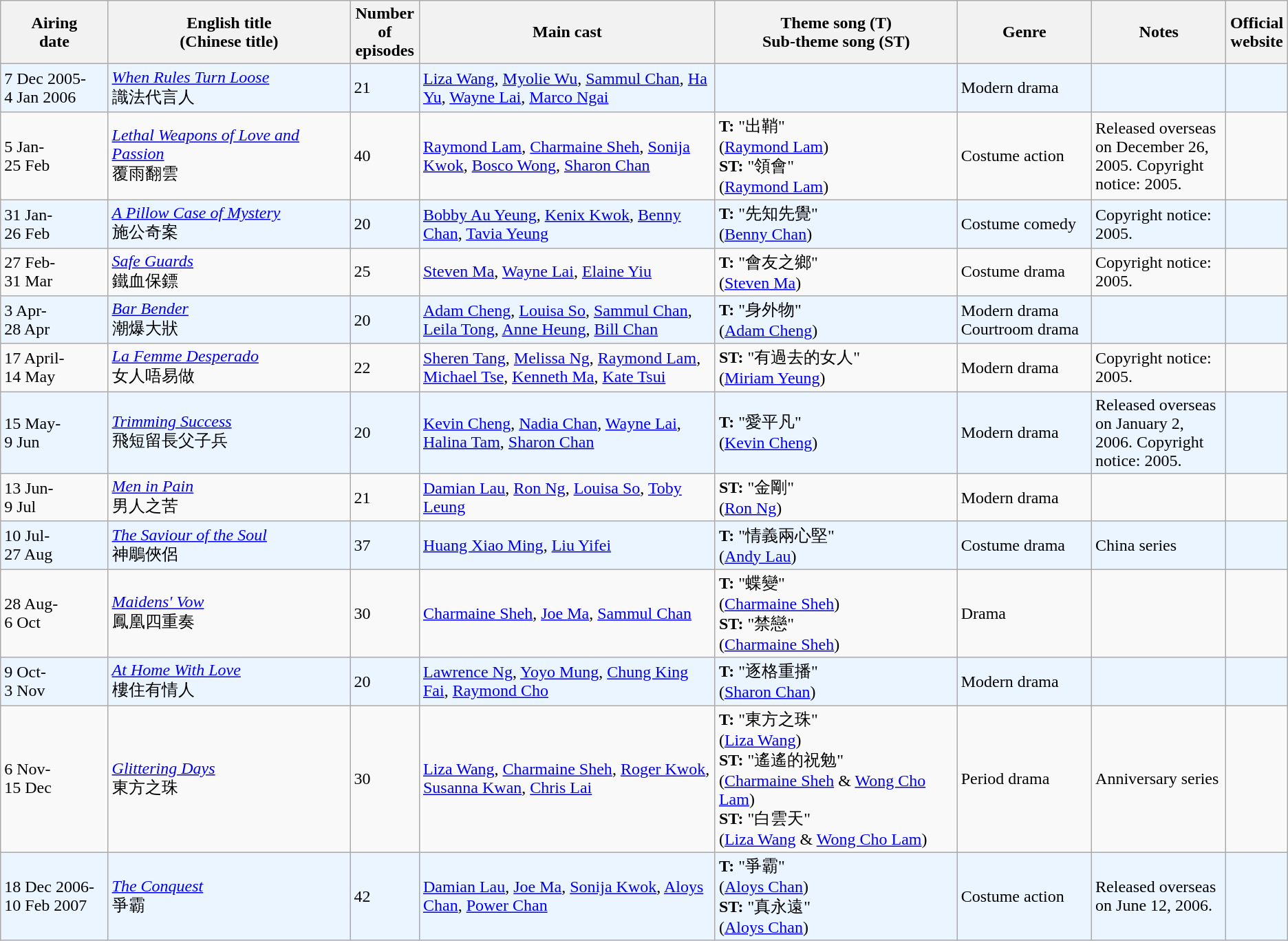<table class="wikitable">
<tr>
<th align=center width=8% bgcolor="silver">Airing<br>date</th>
<th align=center width=18% bgcolor="silver">English title <br> (Chinese title)</th>
<th align=center width=5% bgcolor="silver">Number of episodes</th>
<th align=center width=22% bgcolor="silver">Main cast</th>
<th align=center width=18% bgcolor="silver">Theme song (T) <br>Sub-theme song (ST)</th>
<th align=center width=10% bgcolor="silver">Genre</th>
<th align=center width=10% bgcolor="silver">Notes</th>
<th align=center width=1% bgcolor="silver">Official website</th>
</tr>
<tr ---- bgcolor="ebf5ff">
<td>7 Dec 2005-<br>4 Jan 2006</td>
<td><em><a href='#'>When Rules Turn Loose</a></em> <br> 識法代言人</td>
<td>21</td>
<td><a href='#'>Liza Wang</a>, <a href='#'>Myolie Wu</a>, <a href='#'>Sammul Chan</a>, <a href='#'>Ha Yu</a>, <a href='#'>Wayne Lai</a>, <a href='#'>Marco Ngai</a></td>
<td></td>
<td>Modern drama</td>
<td></td>
<td></td>
</tr>
<tr>
<td>5 Jan-<br> 25 Feb</td>
<td><em><a href='#'>Lethal Weapons of Love and Passion</a></em> <br> 覆雨翻雲</td>
<td>40</td>
<td><a href='#'>Raymond Lam</a>, <a href='#'>Charmaine Sheh</a>, <a href='#'>Sonija Kwok</a>, <a href='#'>Bosco Wong</a>, <a href='#'>Sharon Chan</a></td>
<td><strong>T:</strong> "出鞘" <br>(<a href='#'>Raymond Lam</a>) <br> <strong>ST:</strong> "領會"<br>(<a href='#'>Raymond Lam</a>)</td>
<td>Costume action</td>
<td>Released overseas on December 26, 2005. Copyright notice: 2005.</td>
<td></td>
</tr>
<tr ---- bgcolor="ebf5ff">
<td>31 Jan-<br> 26 Feb</td>
<td><em><a href='#'>A Pillow Case of Mystery</a></em> <br> 施公奇案</td>
<td>20</td>
<td><a href='#'>Bobby Au Yeung</a>, <a href='#'>Kenix Kwok</a>, <a href='#'>Benny Chan</a>, <a href='#'>Tavia Yeung</a></td>
<td><strong>T:</strong> "先知先覺" <br> (<a href='#'>Benny Chan</a>)</td>
<td>Costume comedy</td>
<td>Copyright notice: 2005.</td>
<td></td>
</tr>
<tr>
<td>27 Feb-<br> 31 Mar</td>
<td><em><a href='#'>Safe Guards</a></em> <br>  鐵血保鏢</td>
<td>25</td>
<td><a href='#'>Steven Ma</a>, <a href='#'>Wayne Lai</a>, <a href='#'>Elaine Yiu</a></td>
<td><strong>T:</strong> "會友之鄉" <br>(<a href='#'>Steven Ma</a>)</td>
<td>Costume drama</td>
<td>Copyright notice: 2005.</td>
<td></td>
</tr>
<tr ---- bgcolor="ebf5ff">
<td>3 Apr-<br> 28 Apr</td>
<td><em><a href='#'>Bar Bender</a></em> <br> 潮爆大狀</td>
<td>20</td>
<td><a href='#'>Adam Cheng</a>, <a href='#'>Louisa So</a>, <a href='#'>Sammul Chan</a>, <a href='#'>Leila Tong</a>, <a href='#'>Anne Heung</a>, <a href='#'>Bill Chan</a></td>
<td><strong>T:</strong> "身外物" <br>(<a href='#'>Adam Cheng</a>)</td>
<td>Modern drama<br>Courtroom drama</td>
<td></td>
<td></td>
</tr>
<tr>
<td>17 April-<br>14 May</td>
<td><em><a href='#'>La Femme Desperado</a></em> <br> 女人唔易做</td>
<td>22</td>
<td><a href='#'>Sheren Tang</a>, <a href='#'>Melissa Ng</a>, <a href='#'>Raymond Lam</a>, <a href='#'>Michael Tse</a>, <a href='#'>Kenneth Ma</a>, <a href='#'>Kate Tsui</a></td>
<td><strong>ST:</strong> "有過去的女人" <br>(<a href='#'>Miriam Yeung</a>)</td>
<td>Modern drama</td>
<td>Copyright notice: 2005.</td>
<td></td>
</tr>
<tr ---- bgcolor="ebf5ff">
<td>15 May-<br> 9 Jun</td>
<td><em><a href='#'>Trimming Success</a></em> <br> 飛短留長父子兵</td>
<td>20</td>
<td><a href='#'>Kevin Cheng</a>, <a href='#'>Nadia Chan</a>, <a href='#'>Wayne Lai</a>, <a href='#'>Halina Tam</a>, <a href='#'>Sharon Chan</a></td>
<td><strong>T:</strong> "愛平凡" <br> (<a href='#'>Kevin Cheng</a>)</td>
<td>Modern drama</td>
<td>Released overseas on January 2, 2006. Copyright notice: 2005.</td>
<td></td>
</tr>
<tr>
<td>13 Jun-<br> 9 Jul</td>
<td><em><a href='#'>Men in Pain</a></em> <br> 男人之苦</td>
<td>21</td>
<td><a href='#'>Damian Lau</a>, <a href='#'>Ron Ng</a>, <a href='#'>Louisa So</a>, <a href='#'>Toby Leung</a></td>
<td><strong>ST:</strong> "金剛" <br> (<a href='#'>Ron Ng</a>)</td>
<td>Modern drama</td>
<td></td>
<td></td>
</tr>
<tr ---- bgcolor="ebf5ff">
<td>10 Jul-<br>27 Aug</td>
<td><em><a href='#'>The Saviour of the Soul</a></em> <br> 神鵰俠侶</td>
<td>37</td>
<td><a href='#'>Huang Xiao Ming</a>, <a href='#'>Liu Yifei</a></td>
<td><strong>T:</strong> "情義兩心堅" <br> (<a href='#'>Andy Lau</a>)</td>
<td>Costume drama</td>
<td>China series</td>
<td></td>
</tr>
<tr>
<td>28 Aug-<br> 6 Oct</td>
<td><em><a href='#'>Maidens' Vow</a></em> <br> 鳳凰四重奏</td>
<td>30</td>
<td><a href='#'>Charmaine Sheh</a>, <a href='#'>Joe Ma</a>, <a href='#'>Sammul Chan</a></td>
<td><strong>T:</strong> "蝶變" <br> (<a href='#'>Charmaine Sheh</a>) <br> <strong>ST:</strong> "禁戀" <br> (<a href='#'>Charmaine Sheh</a>)</td>
<td>Drama</td>
<td></td>
<td></td>
</tr>
<tr ---- bgcolor="ebf5ff">
<td>9 Oct-<br>3 Nov</td>
<td><em><a href='#'>At Home With Love</a></em> <br> 樓住有情人</td>
<td>20</td>
<td><a href='#'>Lawrence Ng</a>, <a href='#'>Yoyo Mung</a>, <a href='#'>Chung King Fai</a>, <a href='#'>Raymond Cho</a></td>
<td><strong>T:</strong> "逐格重播" <br> (<a href='#'>Sharon Chan</a>)</td>
<td>Modern drama</td>
<td></td>
<td></td>
</tr>
<tr>
<td>6 Nov-<br> 15 Dec</td>
<td><em><a href='#'>Glittering Days</a></em> <br> 東方之珠</td>
<td>30</td>
<td><a href='#'>Liza Wang</a>, <a href='#'>Charmaine Sheh</a>, <a href='#'>Roger Kwok</a>, <a href='#'>Susanna Kwan</a>, <a href='#'>Chris Lai</a></td>
<td><strong>T:</strong> "東方之珠" <br> (<a href='#'>Liza Wang</a>) <br> <strong>ST:</strong> "遙遙的祝勉" <br> (<a href='#'>Charmaine Sheh</a> & <a href='#'>Wong Cho Lam</a>) <br> <strong>ST:</strong> "白雲天" <br> (<a href='#'>Liza Wang</a> & <a href='#'>Wong Cho Lam</a>)</td>
<td>Period drama</td>
<td>Anniversary series</td>
<td></td>
</tr>
<tr ---- bgcolor="ebf5ff">
<td>18 Dec 2006-<br> 10 Feb 2007</td>
<td><em><a href='#'>The Conquest</a></em> <br> 爭霸</td>
<td>42</td>
<td><a href='#'>Damian Lau</a>, <a href='#'>Joe Ma</a>, <a href='#'>Sonija Kwok</a>, <a href='#'>Aloys Chan</a>, <a href='#'>Power Chan</a></td>
<td><strong>T:</strong> "爭霸" <br>(<a href='#'>Aloys Chan</a>) <br> <strong>ST:</strong> "真永遠"<br>(<a href='#'>Aloys Chan</a>)</td>
<td>Costume action</td>
<td>Released overseas on June 12, 2006.</td>
<td></td>
</tr>
</table>
